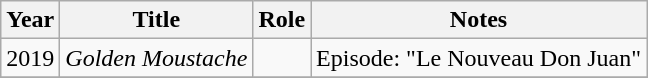<table class="wikitable sortable">
<tr>
<th>Year</th>
<th>Title</th>
<th>Role</th>
<th class="unsortable">Notes</th>
</tr>
<tr>
<td>2019</td>
<td><em>Golden Moustache</em></td>
<td></td>
<td>Episode: "Le Nouveau Don Juan"</td>
</tr>
<tr>
</tr>
</table>
